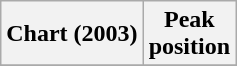<table class="wikitable plainrowheaders" style="text-align:center">
<tr>
<th scope=col>Chart (2003)</th>
<th scope=col>Peak<br>position</th>
</tr>
<tr>
</tr>
</table>
